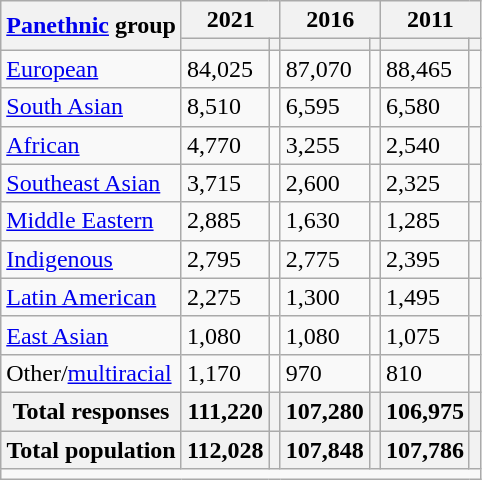<table class="wikitable collapsible sortable">
<tr>
<th rowspan="2"><a href='#'>Panethnic</a> group</th>
<th colspan="2">2021</th>
<th colspan="2">2016</th>
<th colspan="2">2011</th>
</tr>
<tr>
<th><a href='#'></a></th>
<th></th>
<th></th>
<th></th>
<th></th>
<th></th>
</tr>
<tr>
<td><a href='#'>European</a></td>
<td>84,025</td>
<td></td>
<td>87,070</td>
<td></td>
<td>88,465</td>
<td></td>
</tr>
<tr>
<td><a href='#'>South Asian</a></td>
<td>8,510</td>
<td></td>
<td>6,595</td>
<td></td>
<td>6,580</td>
<td></td>
</tr>
<tr>
<td><a href='#'>African</a></td>
<td>4,770</td>
<td></td>
<td>3,255</td>
<td></td>
<td>2,540</td>
<td></td>
</tr>
<tr>
<td><a href='#'>Southeast Asian</a></td>
<td>3,715</td>
<td></td>
<td>2,600</td>
<td></td>
<td>2,325</td>
<td></td>
</tr>
<tr>
<td><a href='#'>Middle Eastern</a></td>
<td>2,885</td>
<td></td>
<td>1,630</td>
<td></td>
<td>1,285</td>
<td></td>
</tr>
<tr>
<td><a href='#'>Indigenous</a></td>
<td>2,795</td>
<td></td>
<td>2,775</td>
<td></td>
<td>2,395</td>
<td></td>
</tr>
<tr>
<td><a href='#'>Latin American</a></td>
<td>2,275</td>
<td></td>
<td>1,300</td>
<td></td>
<td>1,495</td>
<td></td>
</tr>
<tr>
<td><a href='#'>East Asian</a></td>
<td>1,080</td>
<td></td>
<td>1,080</td>
<td></td>
<td>1,075</td>
<td></td>
</tr>
<tr>
<td>Other/<a href='#'>multiracial</a></td>
<td>1,170</td>
<td></td>
<td>970</td>
<td></td>
<td>810</td>
<td></td>
</tr>
<tr>
<th>Total responses</th>
<th>111,220</th>
<th></th>
<th>107,280</th>
<th></th>
<th>106,975</th>
<th></th>
</tr>
<tr class="sortbottom">
<th>Total population</th>
<th>112,028</th>
<th></th>
<th>107,848</th>
<th></th>
<th>107,786</th>
<th></th>
</tr>
<tr class="sortbottom">
<td colspan="15"></td>
</tr>
</table>
